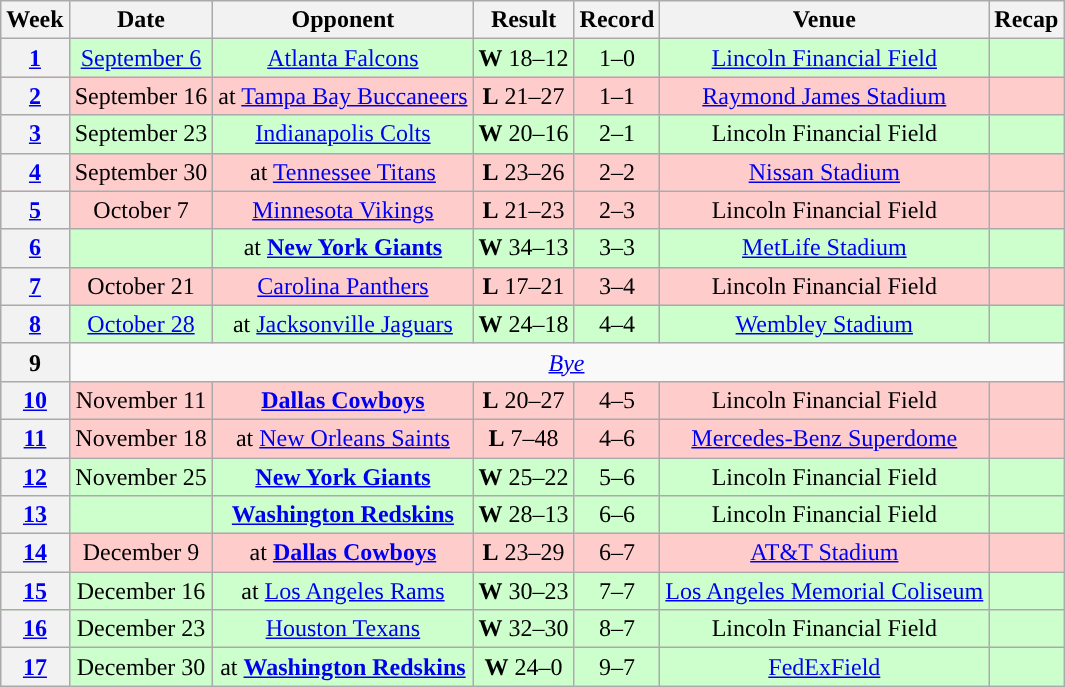<table class="wikitable" style="text-align:center">
<tr>
<th>Week</th>
<th>Date</th>
<th>Opponent</th>
<th>Result</th>
<th>Record</th>
<th>Venue</th>
<th>Recap</th>
</tr>
<tr style="background:#cfc">
<th><a href='#'>1</a></th>
<td><a href='#'>September 6</a></td>
<td><a href='#'>Atlanta Falcons</a></td>
<td><strong>W</strong> 18–12</td>
<td>1–0</td>
<td><a href='#'>Lincoln Financial Field</a></td>
<td></td>
</tr>
<tr style="background:#fcc">
<th><a href='#'>2</a></th>
<td>September 16</td>
<td>at <a href='#'>Tampa Bay Buccaneers</a></td>
<td><strong>L</strong> 21–27</td>
<td>1–1</td>
<td><a href='#'>Raymond James Stadium</a></td>
<td></td>
</tr>
<tr style="background:#cfc">
<th><a href='#'>3</a></th>
<td>September 23</td>
<td><a href='#'>Indianapolis Colts</a></td>
<td><strong>W</strong> 20–16</td>
<td>2–1</td>
<td>Lincoln Financial Field</td>
<td></td>
</tr>
<tr style="background:#fcc">
<th><a href='#'>4</a></th>
<td>September 30</td>
<td>at <a href='#'>Tennessee Titans</a></td>
<td><strong>L</strong> 23–26 </td>
<td>2–2</td>
<td><a href='#'>Nissan Stadium</a></td>
<td></td>
</tr>
<tr style="background:#fcc">
<th><a href='#'>5</a></th>
<td>October 7</td>
<td><a href='#'>Minnesota Vikings</a></td>
<td><strong>L</strong> 21–23</td>
<td>2–3</td>
<td>Lincoln Financial Field</td>
<td></td>
</tr>
<tr style="background:#cfc">
<th><a href='#'>6</a></th>
<td></td>
<td>at <strong><a href='#'>New York Giants</a></strong></td>
<td><strong>W</strong> 34–13</td>
<td>3–3</td>
<td><a href='#'>MetLife Stadium</a></td>
<td></td>
</tr>
<tr style="background:#fcc">
<th><a href='#'>7</a></th>
<td>October 21</td>
<td><a href='#'>Carolina Panthers</a></td>
<td><strong>L</strong> 17–21</td>
<td>3–4</td>
<td>Lincoln Financial Field</td>
<td></td>
</tr>
<tr style="background:#cfc">
<th><a href='#'>8</a></th>
<td><a href='#'>October 28</a></td>
<td>at <a href='#'>Jacksonville Jaguars</a></td>
<td><strong>W</strong> 24–18</td>
<td>4–4</td>
<td> <a href='#'>Wembley Stadium</a> </td>
<td></td>
</tr>
<tr>
<th>9</th>
<td colspan="6"><em><a href='#'>Bye</a></em></td>
</tr>
<tr style="background:#fcc">
<th><a href='#'>10</a></th>
<td>November 11</td>
<td><strong><a href='#'>Dallas Cowboys</a></strong></td>
<td><strong>L</strong> 20–27</td>
<td>4–5</td>
<td>Lincoln Financial Field</td>
<td></td>
</tr>
<tr style="background:#fcc">
<th><a href='#'>11</a></th>
<td>November 18</td>
<td>at <a href='#'>New Orleans Saints</a></td>
<td><strong>L</strong> 7–48</td>
<td>4–6</td>
<td><a href='#'>Mercedes-Benz Superdome</a></td>
<td></td>
</tr>
<tr style="background:#cfc">
<th><a href='#'>12</a></th>
<td>November 25</td>
<td><strong><a href='#'>New York Giants</a></strong></td>
<td><strong>W</strong> 25–22</td>
<td>5–6</td>
<td>Lincoln Financial Field</td>
<td></td>
</tr>
<tr style="background:#cfc">
<th><a href='#'>13</a></th>
<td></td>
<td><strong><a href='#'>Washington Redskins</a></strong></td>
<td><strong>W</strong> 28–13</td>
<td>6–6</td>
<td>Lincoln Financial Field</td>
<td></td>
</tr>
<tr style="background:#fcc">
<th><a href='#'>14</a></th>
<td>December 9</td>
<td>at <strong><a href='#'>Dallas Cowboys</a></strong></td>
<td><strong>L</strong> 23–29 </td>
<td>6–7</td>
<td><a href='#'>AT&T Stadium</a></td>
<td></td>
</tr>
<tr style="background:#cfc">
<th><a href='#'>15</a></th>
<td>December 16</td>
<td>at <a href='#'>Los Angeles Rams</a></td>
<td><strong>W</strong> 30–23</td>
<td>7–7</td>
<td><a href='#'>Los Angeles Memorial Coliseum</a></td>
<td></td>
</tr>
<tr style="background:#cfc">
<th><a href='#'>16</a></th>
<td>December 23</td>
<td><a href='#'>Houston Texans</a></td>
<td><strong>W</strong> 32–30</td>
<td>8–7</td>
<td>Lincoln Financial Field</td>
<td></td>
</tr>
<tr style="background:#cfc">
<th><a href='#'>17</a></th>
<td>December 30</td>
<td>at <strong><a href='#'>Washington Redskins</a></strong></td>
<td><strong>W</strong> 24–0</td>
<td>9–7</td>
<td><a href='#'>FedExField</a></td>
<td></td>
</tr>
</table>
